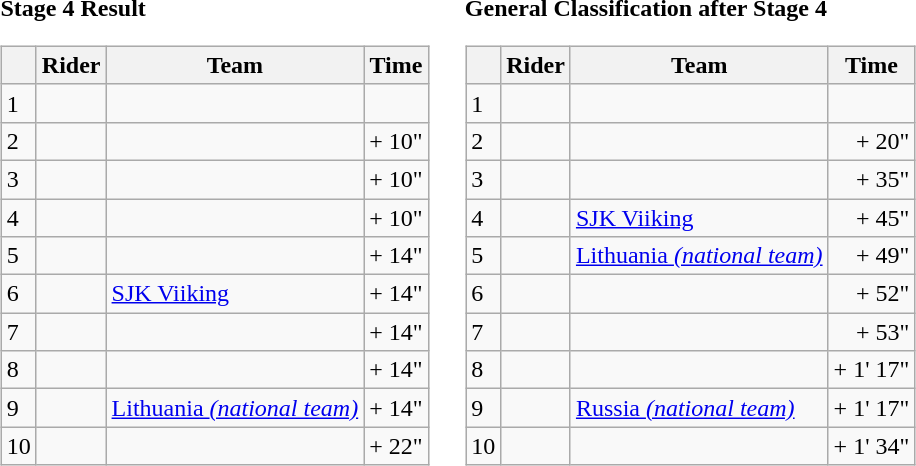<table>
<tr>
<td><strong>Stage 4 Result</strong><br><table class="wikitable">
<tr>
<th></th>
<th>Rider</th>
<th>Team</th>
<th>Time</th>
</tr>
<tr>
<td>1</td>
<td> </td>
<td></td>
<td align="right"></td>
</tr>
<tr>
<td>2</td>
<td></td>
<td></td>
<td style="text-align:right;">+ 10"</td>
</tr>
<tr>
<td>3</td>
<td></td>
<td></td>
<td style="text-align:right;">+ 10"</td>
</tr>
<tr>
<td>4</td>
<td></td>
<td></td>
<td style="text-align:right;">+ 10"</td>
</tr>
<tr>
<td>5</td>
<td></td>
<td></td>
<td style="text-align:right;">+ 14"</td>
</tr>
<tr>
<td>6</td>
<td></td>
<td><a href='#'>SJK Viiking</a></td>
<td style="text-align:right;">+ 14"</td>
</tr>
<tr>
<td>7</td>
<td></td>
<td></td>
<td style="text-align:right;">+ 14"</td>
</tr>
<tr>
<td>8</td>
<td></td>
<td></td>
<td style="text-align:right;">+ 14"</td>
</tr>
<tr>
<td>9</td>
<td></td>
<td><a href='#'>Lithuania <em>(national team)</em></a></td>
<td style="text-align:right;">+ 14"</td>
</tr>
<tr>
<td>10</td>
<td></td>
<td></td>
<td style="text-align:right;">+ 22"</td>
</tr>
</table>
</td>
<td></td>
<td><strong>General Classification after Stage 4</strong><br><table class="wikitable">
<tr>
<th></th>
<th>Rider</th>
<th>Team</th>
<th>Time</th>
</tr>
<tr>
<td>1</td>
<td> </td>
<td></td>
<td align="right"></td>
</tr>
<tr>
<td>2</td>
<td></td>
<td></td>
<td style="text-align:right;">+ 20"</td>
</tr>
<tr>
<td>3</td>
<td></td>
<td></td>
<td style="text-align:right;">+ 35"</td>
</tr>
<tr>
<td>4</td>
<td></td>
<td><a href='#'>SJK Viiking</a></td>
<td style="text-align:right;">+ 45"</td>
</tr>
<tr>
<td>5</td>
<td></td>
<td><a href='#'>Lithuania <em>(national team)</em></a></td>
<td style="text-align:right;">+ 49"</td>
</tr>
<tr>
<td>6</td>
<td></td>
<td></td>
<td style="text-align:right;">+ 52"</td>
</tr>
<tr>
<td>7</td>
<td></td>
<td></td>
<td style="text-align:right;">+ 53"</td>
</tr>
<tr>
<td>8</td>
<td></td>
<td></td>
<td style="text-align:right;">+ 1' 17"</td>
</tr>
<tr>
<td>9</td>
<td></td>
<td><a href='#'>Russia <em>(national team)</em></a></td>
<td style="text-align:right;">+ 1' 17"</td>
</tr>
<tr>
<td>10</td>
<td></td>
<td></td>
<td style="text-align:right;">+ 1' 34"</td>
</tr>
</table>
</td>
</tr>
</table>
